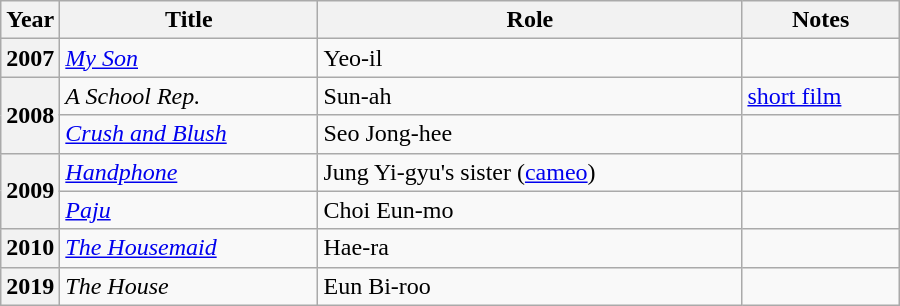<table class="wikitable plainrowheaders" style="width:600px">
<tr>
<th width=10>Year</th>
<th>Title</th>
<th>Role</th>
<th>Notes</th>
</tr>
<tr>
<th scope="row">2007</th>
<td><em><a href='#'>My Son</a></em></td>
<td>Yeo-il</td>
<td></td>
</tr>
<tr>
<th rowspan="2" scope="row">2008</th>
<td><em>A School Rep.</em></td>
<td>Sun-ah</td>
<td><a href='#'>short film</a></td>
</tr>
<tr>
<td><em><a href='#'>Crush and Blush</a></em></td>
<td>Seo Jong-hee</td>
<td></td>
</tr>
<tr>
<th rowspan="2" scope="row">2009</th>
<td><em><a href='#'>Handphone</a></em></td>
<td>Jung Yi-gyu's sister (<a href='#'>cameo</a>)</td>
<td></td>
</tr>
<tr>
<td><em><a href='#'>Paju</a></em></td>
<td>Choi Eun-mo</td>
<td></td>
</tr>
<tr>
<th scope="row">2010</th>
<td><em><a href='#'>The Housemaid</a></em></td>
<td>Hae-ra</td>
<td></td>
</tr>
<tr>
<th scope="row">2019</th>
<td><em>The House</em></td>
<td>Eun Bi-roo</td>
<td></td>
</tr>
</table>
